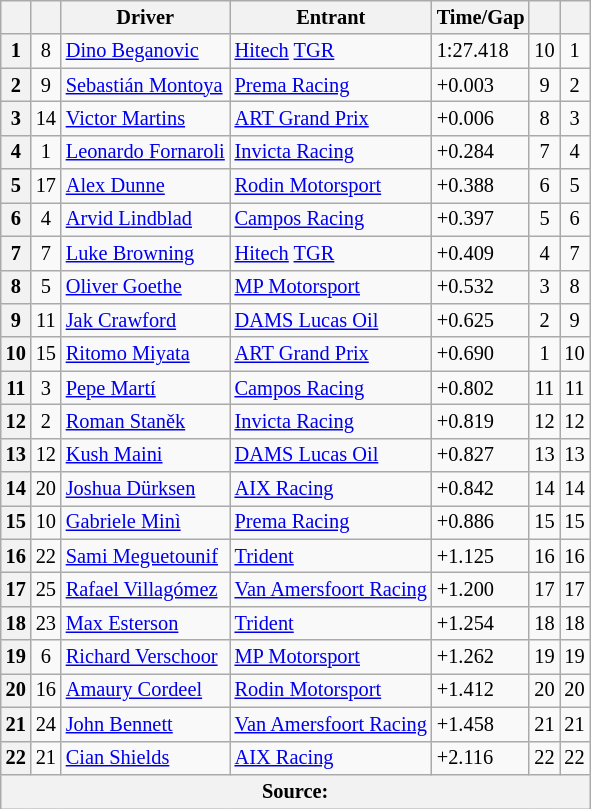<table class="wikitable" style="font-size:85%">
<tr>
<th scope="col"></th>
<th scope="col"></th>
<th scope="col">Driver</th>
<th scope="col">Entrant</th>
<th scope="col">Time/Gap</th>
<th scope="col"></th>
<th scope="col"></th>
</tr>
<tr>
<th>1</th>
<td align="center">8</td>
<td> <a href='#'>Dino Beganovic</a></td>
<td><a href='#'>Hitech</a> <a href='#'>TGR</a></td>
<td>1:27.418</td>
<td align="center">10</td>
<td align="center">1</td>
</tr>
<tr>
<th>2</th>
<td align="center">9</td>
<td> <a href='#'>Sebastián Montoya</a></td>
<td><a href='#'>Prema Racing</a></td>
<td>+0.003</td>
<td align="center">9</td>
<td align="center">2</td>
</tr>
<tr>
<th>3</th>
<td align="center">14</td>
<td> <a href='#'>Victor Martins</a></td>
<td><a href='#'>ART Grand Prix</a></td>
<td>+0.006</td>
<td align="center">8</td>
<td align="center">3</td>
</tr>
<tr>
<th>4</th>
<td align="center">1</td>
<td> <a href='#'>Leonardo Fornaroli</a></td>
<td><a href='#'>Invicta Racing</a></td>
<td>+0.284</td>
<td align="center">7</td>
<td align="center">4</td>
</tr>
<tr>
<th>5</th>
<td align="center">17</td>
<td> <a href='#'>Alex Dunne</a></td>
<td><a href='#'>Rodin Motorsport</a></td>
<td>+0.388</td>
<td align="center">6</td>
<td align="center">5</td>
</tr>
<tr>
<th>6</th>
<td align="center">4</td>
<td> <a href='#'>Arvid Lindblad</a></td>
<td><a href='#'>Campos Racing</a></td>
<td>+0.397</td>
<td align="center">5</td>
<td align="center">6</td>
</tr>
<tr>
<th>7</th>
<td align="center">7</td>
<td> <a href='#'>Luke Browning</a></td>
<td><a href='#'>Hitech</a> <a href='#'>TGR</a></td>
<td>+0.409</td>
<td align="center">4</td>
<td align="center">7</td>
</tr>
<tr>
<th>8</th>
<td align="center">5</td>
<td> <a href='#'>Oliver Goethe</a></td>
<td><a href='#'>MP Motorsport</a></td>
<td>+0.532</td>
<td align="center">3</td>
<td align="center">8</td>
</tr>
<tr>
<th>9</th>
<td align="center">11</td>
<td> <a href='#'>Jak Crawford</a></td>
<td><a href='#'>DAMS Lucas Oil</a></td>
<td>+0.625</td>
<td align="center">2</td>
<td align="center">9</td>
</tr>
<tr>
<th>10</th>
<td align="center">15</td>
<td> <a href='#'>Ritomo Miyata</a></td>
<td><a href='#'>ART Grand Prix</a></td>
<td>+0.690</td>
<td align="center">1</td>
<td align="center">10</td>
</tr>
<tr>
<th>11</th>
<td align="center">3</td>
<td> <a href='#'>Pepe Martí</a></td>
<td><a href='#'>Campos Racing</a></td>
<td>+0.802</td>
<td align="center">11</td>
<td align="center">11</td>
</tr>
<tr>
<th>12</th>
<td align="center">2</td>
<td> <a href='#'>Roman Staněk</a></td>
<td><a href='#'>Invicta Racing</a></td>
<td>+0.819</td>
<td align="center">12</td>
<td align="center">12</td>
</tr>
<tr>
<th>13</th>
<td align="center">12</td>
<td> <a href='#'>Kush Maini</a></td>
<td><a href='#'>DAMS Lucas Oil</a></td>
<td>+0.827</td>
<td align="center">13</td>
<td align="center">13</td>
</tr>
<tr>
<th>14</th>
<td align="center">20</td>
<td> <a href='#'>Joshua Dürksen</a></td>
<td><a href='#'>AIX Racing</a></td>
<td>+0.842</td>
<td align="center">14</td>
<td align="center">14</td>
</tr>
<tr>
<th>15</th>
<td align="center">10</td>
<td> <a href='#'>Gabriele Minì</a></td>
<td><a href='#'>Prema Racing</a></td>
<td>+0.886</td>
<td align="center">15</td>
<td align="center">15</td>
</tr>
<tr>
<th>16</th>
<td align="center">22</td>
<td> <a href='#'>Sami Meguetounif</a></td>
<td><a href='#'>Trident</a></td>
<td>+1.125</td>
<td align="center">16</td>
<td align="center">16</td>
</tr>
<tr>
<th>17</th>
<td align="center">25</td>
<td> <a href='#'>Rafael Villagómez</a></td>
<td><a href='#'>Van Amersfoort Racing</a></td>
<td>+1.200</td>
<td align="center">17</td>
<td align="center">17</td>
</tr>
<tr>
<th>18</th>
<td align="center">23</td>
<td> <a href='#'>Max Esterson</a></td>
<td><a href='#'>Trident</a></td>
<td>+1.254</td>
<td align="center">18</td>
<td align="center">18</td>
</tr>
<tr>
<th>19</th>
<td align="center">6</td>
<td> <a href='#'>Richard Verschoor</a></td>
<td><a href='#'>MP Motorsport</a></td>
<td>+1.262</td>
<td align="center">19</td>
<td align="center">19</td>
</tr>
<tr>
<th>20</th>
<td align="center">16</td>
<td> <a href='#'>Amaury Cordeel</a></td>
<td><a href='#'>Rodin Motorsport</a></td>
<td>+1.412</td>
<td align="center">20</td>
<td align="center">20</td>
</tr>
<tr>
<th>21</th>
<td align="center">24</td>
<td> <a href='#'>John Bennett</a></td>
<td><a href='#'>Van Amersfoort Racing</a></td>
<td>+1.458</td>
<td align="center">21</td>
<td align="center">21</td>
</tr>
<tr>
<th>22</th>
<td align="center">21</td>
<td> <a href='#'>Cian Shields</a></td>
<td><a href='#'>AIX Racing</a></td>
<td>+2.116</td>
<td align="center">22</td>
<td align="center">22</td>
</tr>
<tr>
<th colspan="7">Source:</th>
</tr>
</table>
